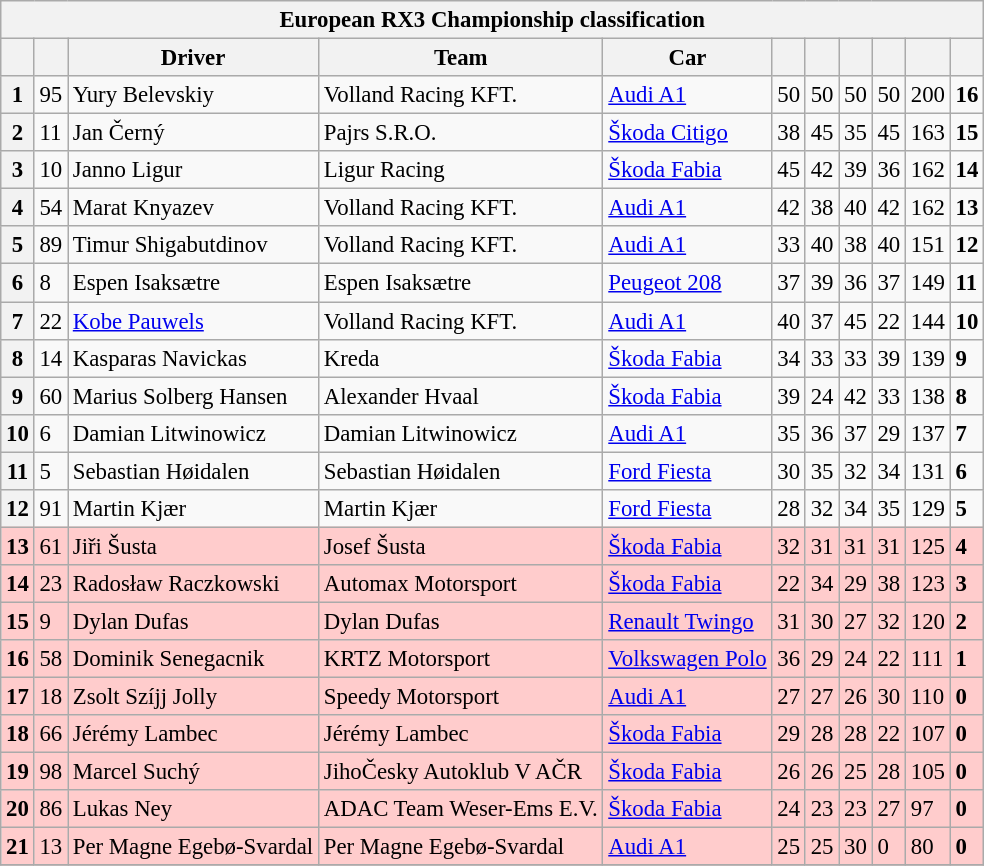<table class="wikitable" style="font-size:95%">
<tr>
<th colspan="11">European RX3 Championship classification</th>
</tr>
<tr>
<th></th>
<th></th>
<th>Driver</th>
<th>Team</th>
<th>Car</th>
<th></th>
<th></th>
<th></th>
<th></th>
<th></th>
<th></th>
</tr>
<tr>
<th>1</th>
<td>95</td>
<td> Yury Belevskiy</td>
<td>Volland Racing KFT.</td>
<td><a href='#'>Audi A1</a></td>
<td>50</td>
<td>50</td>
<td>50</td>
<td>50</td>
<td>200</td>
<td><strong>16</strong></td>
</tr>
<tr>
<th>2</th>
<td>11</td>
<td> Jan Černý</td>
<td>Pajrs S.R.O.</td>
<td><a href='#'>Škoda Citigo</a></td>
<td>38</td>
<td>45</td>
<td>35</td>
<td>45</td>
<td>163</td>
<td><strong>15</strong></td>
</tr>
<tr>
<th>3</th>
<td>10</td>
<td> Janno Ligur</td>
<td>Ligur Racing</td>
<td><a href='#'>Škoda Fabia</a></td>
<td>45</td>
<td>42</td>
<td>39</td>
<td>36</td>
<td>162</td>
<td><strong>14</strong></td>
</tr>
<tr>
<th>4</th>
<td>54</td>
<td> Marat Knyazev</td>
<td>Volland Racing KFT.</td>
<td><a href='#'>Audi A1</a></td>
<td>42</td>
<td>38</td>
<td>40</td>
<td>42</td>
<td>162</td>
<td><strong>13</strong></td>
</tr>
<tr>
<th>5</th>
<td>89</td>
<td> Timur Shigabutdinov</td>
<td>Volland Racing KFT.</td>
<td><a href='#'>Audi A1</a></td>
<td>33</td>
<td>40</td>
<td>38</td>
<td>40</td>
<td>151</td>
<td><strong>12</strong></td>
</tr>
<tr>
<th>6</th>
<td>8</td>
<td> Espen Isaksætre</td>
<td>Espen Isaksætre</td>
<td><a href='#'>Peugeot 208</a></td>
<td>37</td>
<td>39</td>
<td>36</td>
<td>37</td>
<td>149</td>
<td><strong>11</strong></td>
</tr>
<tr>
<th>7</th>
<td>22</td>
<td> <a href='#'>Kobe Pauwels</a></td>
<td>Volland Racing KFT.</td>
<td><a href='#'>Audi A1</a></td>
<td>40</td>
<td>37</td>
<td>45</td>
<td>22</td>
<td>144</td>
<td><strong>10</strong></td>
</tr>
<tr>
<th>8</th>
<td>14</td>
<td> Kasparas Navickas</td>
<td>Kreda</td>
<td><a href='#'>Škoda Fabia</a></td>
<td>34</td>
<td>33</td>
<td>33</td>
<td>39</td>
<td>139</td>
<td><strong>9</strong></td>
</tr>
<tr>
<th>9</th>
<td>60</td>
<td> Marius Solberg Hansen</td>
<td>Alexander Hvaal</td>
<td><a href='#'>Škoda Fabia</a></td>
<td>39</td>
<td>24</td>
<td>42</td>
<td>33</td>
<td>138</td>
<td><strong>8</strong></td>
</tr>
<tr>
<th>10</th>
<td>6</td>
<td> Damian Litwinowicz</td>
<td>Damian Litwinowicz</td>
<td><a href='#'>Audi A1</a></td>
<td>35</td>
<td>36</td>
<td>37</td>
<td>29</td>
<td>137</td>
<td><strong>7</strong></td>
</tr>
<tr>
<th>11</th>
<td>5</td>
<td> Sebastian Høidalen</td>
<td>Sebastian Høidalen</td>
<td><a href='#'>Ford Fiesta</a></td>
<td>30</td>
<td>35</td>
<td>32</td>
<td>34</td>
<td>131</td>
<td><strong>6</strong></td>
</tr>
<tr>
<th>12</th>
<td>91</td>
<td> Martin Kjær</td>
<td>Martin Kjær</td>
<td><a href='#'>Ford Fiesta</a></td>
<td>28</td>
<td>32</td>
<td>34</td>
<td>35</td>
<td>129</td>
<td><strong>5</strong></td>
</tr>
<tr>
<th style="background:#ffcccc;">13</th>
<td style="background:#ffcccc;">61</td>
<td style="background:#ffcccc;"> Jiři Šusta</td>
<td style="background:#ffcccc;">Josef Šusta</td>
<td style="background:#ffcccc;"><a href='#'>Škoda Fabia</a></td>
<td style="background:#ffcccc;">32</td>
<td style="background:#ffcccc;">31</td>
<td style="background:#ffcccc;">31</td>
<td style="background:#ffcccc;">31</td>
<td style="background:#ffcccc;">125</td>
<td style="background:#ffcccc;"><strong>4</strong></td>
</tr>
<tr>
<th style="background:#ffcccc;">14</th>
<td style="background:#ffcccc;">23</td>
<td style="background:#ffcccc;"> Radosław Raczkowski</td>
<td style="background:#ffcccc;">Automax Motorsport</td>
<td style="background:#ffcccc;"><a href='#'>Škoda Fabia</a></td>
<td style="background:#ffcccc;">22</td>
<td style="background:#ffcccc;">34</td>
<td style="background:#ffcccc;">29</td>
<td style="background:#ffcccc;">38</td>
<td style="background:#ffcccc;">123</td>
<td style="background:#ffcccc;"><strong>3</strong></td>
</tr>
<tr>
<th style="background:#ffcccc;">15</th>
<td style="background:#ffcccc;">9</td>
<td style="background:#ffcccc;"> Dylan Dufas</td>
<td style="background:#ffcccc;">Dylan Dufas</td>
<td style="background:#ffcccc;"><a href='#'>Renault Twingo</a></td>
<td style="background:#ffcccc;">31</td>
<td style="background:#ffcccc;">30</td>
<td style="background:#ffcccc;">27</td>
<td style="background:#ffcccc;">32</td>
<td style="background:#ffcccc;">120</td>
<td style="background:#ffcccc;"><strong>2</strong></td>
</tr>
<tr>
<th style="background:#ffcccc;">16</th>
<td style="background:#ffcccc;">58</td>
<td style="background:#ffcccc;"> Dominik Senegacnik</td>
<td style="background:#ffcccc;">KRTZ Motorsport</td>
<td style="background:#ffcccc;"><a href='#'>Volkswagen Polo</a></td>
<td style="background:#ffcccc;">36</td>
<td style="background:#ffcccc;">29</td>
<td style="background:#ffcccc;">24</td>
<td style="background:#ffcccc;">22</td>
<td style="background:#ffcccc;">111</td>
<td style="background:#ffcccc;"><strong>1</strong></td>
</tr>
<tr>
<th style="background:#ffcccc;">17</th>
<td style="background:#ffcccc;">18</td>
<td style="background:#ffcccc;"> Zsolt Szíjj Jolly</td>
<td style="background:#ffcccc;">Speedy Motorsport</td>
<td style="background:#ffcccc;"><a href='#'>Audi A1</a></td>
<td style="background:#ffcccc;">27</td>
<td style="background:#ffcccc;">27</td>
<td style="background:#ffcccc;">26</td>
<td style="background:#ffcccc;">30</td>
<td style="background:#ffcccc;">110</td>
<td style="background:#ffcccc;"><strong>0</strong></td>
</tr>
<tr>
<th style="background:#ffcccc;">18</th>
<td style="background:#ffcccc;">66</td>
<td style="background:#ffcccc;"> Jérémy Lambec</td>
<td style="background:#ffcccc;">Jérémy Lambec</td>
<td style="background:#ffcccc;"><a href='#'>Škoda Fabia</a></td>
<td style="background:#ffcccc;">29</td>
<td style="background:#ffcccc;">28</td>
<td style="background:#ffcccc;">28</td>
<td style="background:#ffcccc;">22</td>
<td style="background:#ffcccc;">107</td>
<td style="background:#ffcccc;"><strong>0</strong></td>
</tr>
<tr>
<th style="background:#ffcccc;">19</th>
<td style="background:#ffcccc;">98</td>
<td style="background:#ffcccc;"> Marcel Suchý</td>
<td style="background:#ffcccc;">JihoČesky Autoklub V AČR</td>
<td style="background:#ffcccc;"><a href='#'>Škoda Fabia</a></td>
<td style="background:#ffcccc;">26</td>
<td style="background:#ffcccc;">26</td>
<td style="background:#ffcccc;">25</td>
<td style="background:#ffcccc;">28</td>
<td style="background:#ffcccc;">105</td>
<td style="background:#ffcccc;"><strong>0</strong></td>
</tr>
<tr>
<th style="background:#ffcccc;">20</th>
<td style="background:#ffcccc;">86</td>
<td style="background:#ffcccc;"> Lukas Ney</td>
<td style="background:#ffcccc;">ADAC Team Weser-Ems E.V.</td>
<td style="background:#ffcccc;"><a href='#'>Škoda Fabia</a></td>
<td style="background:#ffcccc;">24</td>
<td style="background:#ffcccc;">23</td>
<td style="background:#ffcccc;">23</td>
<td style="background:#ffcccc;">27</td>
<td style="background:#ffcccc;">97</td>
<td style="background:#ffcccc;"><strong>0</strong></td>
</tr>
<tr>
<th style="background:#ffcccc;">21</th>
<td style="background:#ffcccc;">13</td>
<td style="background:#ffcccc;"> Per Magne Egebø-Svardal</td>
<td style="background:#ffcccc;">Per Magne Egebø-Svardal</td>
<td style="background:#ffcccc;"><a href='#'>Audi A1</a></td>
<td style="background:#ffcccc;">25</td>
<td style="background:#ffcccc;">25</td>
<td style="background:#ffcccc;">30</td>
<td style="background:#ffcccc;">0</td>
<td style="background:#ffcccc;">80</td>
<td style="background:#ffcccc;"><strong>0</strong></td>
</tr>
<tr>
</tr>
</table>
